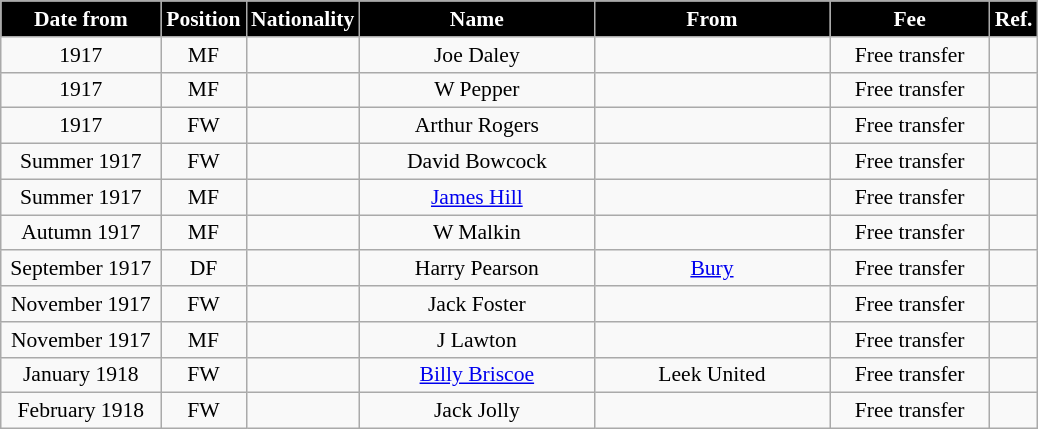<table class="wikitable" style="text-align:center; font-size:90%; ">
<tr>
<th style="background:#000000; color:white; width:100px;">Date from</th>
<th style="background:#000000; color:white; width:50px;">Position</th>
<th style="background:#000000; color:white; width:50px;">Nationality</th>
<th style="background:#000000; color:white; width:150px;">Name</th>
<th style="background:#000000; color:white; width:150px;">From</th>
<th style="background:#000000; color:white; width:100px;">Fee</th>
<th style="background:#000000; color:white; width:25px;">Ref.</th>
</tr>
<tr>
<td>1917</td>
<td>MF</td>
<td></td>
<td>Joe Daley</td>
<td></td>
<td>Free transfer</td>
<td></td>
</tr>
<tr>
<td>1917</td>
<td>MF</td>
<td></td>
<td>W Pepper</td>
<td></td>
<td>Free transfer</td>
<td></td>
</tr>
<tr>
<td>1917</td>
<td>FW</td>
<td></td>
<td>Arthur Rogers</td>
<td></td>
<td>Free transfer</td>
<td></td>
</tr>
<tr>
<td>Summer 1917</td>
<td>FW</td>
<td></td>
<td>David Bowcock</td>
<td></td>
<td>Free transfer</td>
<td></td>
</tr>
<tr>
<td>Summer 1917</td>
<td>MF</td>
<td></td>
<td><a href='#'>James Hill</a></td>
<td></td>
<td>Free transfer</td>
<td></td>
</tr>
<tr>
<td>Autumn 1917</td>
<td>MF</td>
<td></td>
<td>W Malkin</td>
<td></td>
<td>Free transfer</td>
<td></td>
</tr>
<tr>
<td>September 1917</td>
<td>DF</td>
<td></td>
<td>Harry Pearson</td>
<td><a href='#'>Bury</a></td>
<td>Free transfer</td>
<td></td>
</tr>
<tr>
<td>November 1917</td>
<td>FW</td>
<td></td>
<td>Jack Foster</td>
<td></td>
<td>Free transfer</td>
<td></td>
</tr>
<tr>
<td>November 1917</td>
<td>MF</td>
<td></td>
<td>J Lawton</td>
<td></td>
<td>Free transfer</td>
<td></td>
</tr>
<tr>
<td>January 1918</td>
<td>FW</td>
<td></td>
<td><a href='#'>Billy Briscoe</a></td>
<td>Leek United</td>
<td>Free transfer</td>
<td></td>
</tr>
<tr>
<td>February 1918</td>
<td>FW</td>
<td></td>
<td>Jack Jolly</td>
<td></td>
<td>Free transfer</td>
<td></td>
</tr>
</table>
